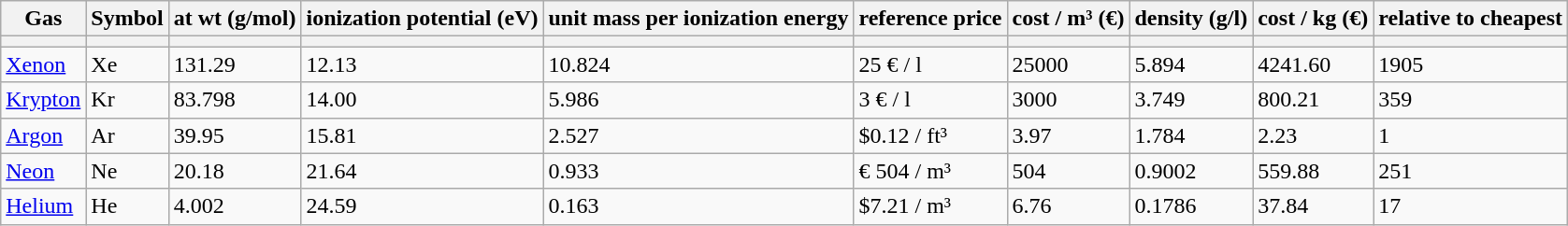<table class="wikitable sortable wide">
<tr>
<th>Gas</th>
<th>Symbol</th>
<th>at wt (g/mol)</th>
<th>ionization potential (eV) </th>
<th>unit mass per ionization energy</th>
<th>reference price</th>
<th>cost / m³ (€)</th>
<th>density (g/l)</th>
<th>cost / kg (€)</th>
<th>relative to cheapest</th>
</tr>
<tr>
<th></th>
<th></th>
<th></th>
<th></th>
<th></th>
<th></th>
<th></th>
<th></th>
<th></th>
<th></th>
</tr>
<tr>
<td><a href='#'>Xenon</a></td>
<td>Xe</td>
<td>131.29</td>
<td>12.13</td>
<td>10.824</td>
<td>25 € / l</td>
<td>25000</td>
<td>5.894</td>
<td>4241.60</td>
<td>1905</td>
</tr>
<tr>
<td><a href='#'>Krypton</a></td>
<td>Kr</td>
<td>83.798</td>
<td>14.00</td>
<td>5.986</td>
<td>3 € / l</td>
<td>3000</td>
<td>3.749</td>
<td>800.21</td>
<td>359</td>
</tr>
<tr>
<td><a href='#'>Argon</a></td>
<td>Ar</td>
<td>39.95</td>
<td>15.81</td>
<td>2.527</td>
<td>$0.12 / ft³</td>
<td>3.97</td>
<td>1.784</td>
<td>2.23</td>
<td>1</td>
</tr>
<tr>
<td><a href='#'>Neon</a></td>
<td>Ne</td>
<td>20.18</td>
<td>21.64</td>
<td>0.933</td>
<td>€ 504 / m³</td>
<td>504</td>
<td>0.9002</td>
<td>559.88</td>
<td>251</td>
</tr>
<tr>
<td><a href='#'>Helium</a></td>
<td>He</td>
<td>4.002</td>
<td>24.59</td>
<td>0.163</td>
<td>$7.21 / m³</td>
<td>6.76</td>
<td>0.1786</td>
<td>37.84</td>
<td>17</td>
</tr>
</table>
